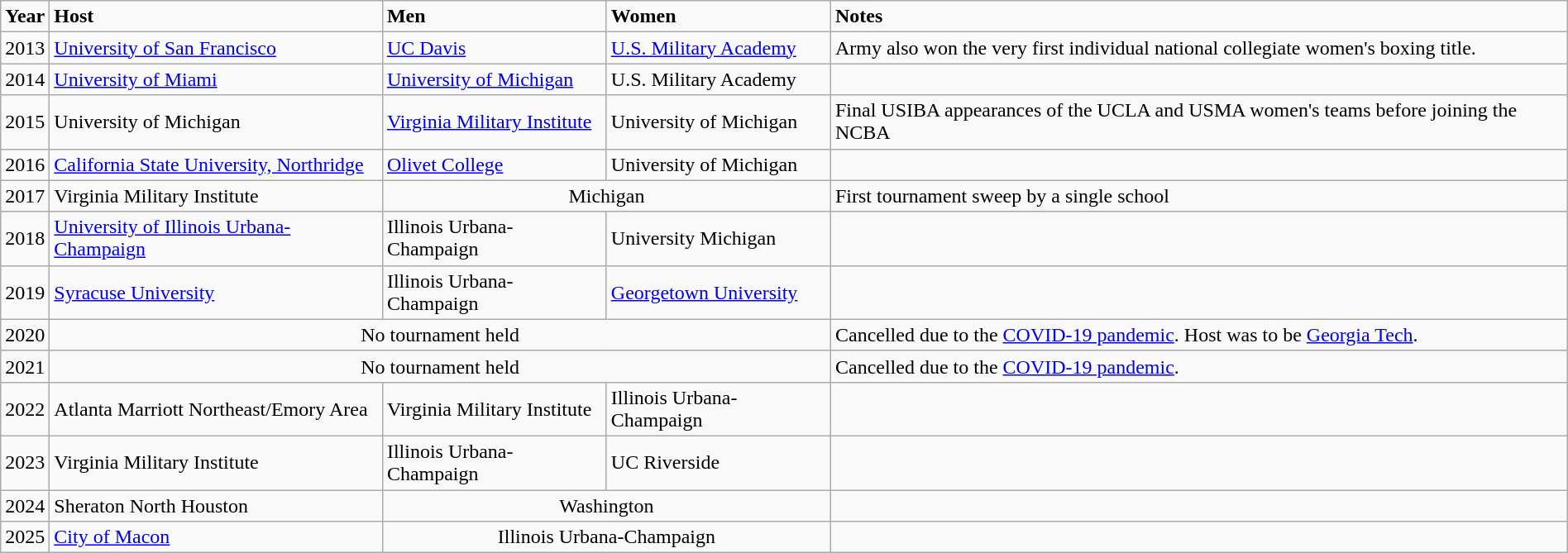<table class="wikitable" style="margin: 1em auto 1em auto" align="left">
<tr>
<td><strong>Year</strong></td>
<td><strong>Host</strong></td>
<td><strong>Men</strong></td>
<td><strong>Women</strong></td>
<td><strong>Notes</strong></td>
</tr>
<tr>
<td>2013</td>
<td><a href='#'>University of San Francisco</a></td>
<td><a href='#'>UC Davis</a></td>
<td><a href='#'>U.S. Military Academy</a></td>
<td>Army also won the very first individual national collegiate women's boxing title.</td>
</tr>
<tr>
<td>2014</td>
<td><a href='#'>University of Miami</a></td>
<td><a href='#'>University of Michigan</a></td>
<td>U.S. Military Academy</td>
</tr>
<tr>
<td>2015</td>
<td>University of Michigan</td>
<td><a href='#'>Virginia Military Institute</a></td>
<td>University of Michigan</td>
<td>Final USIBA appearances of the UCLA and USMA women's teams before joining the NCBA</td>
</tr>
<tr>
<td>2016</td>
<td><a href='#'>California State University, Northridge</a></td>
<td><a href='#'>Olivet College</a></td>
<td>University of Michigan</td>
</tr>
<tr>
<td>2017</td>
<td>Virginia Military Institute</td>
<td colspan=2 align=center>Michigan</td>
<td>First tournament sweep by a single school</td>
</tr>
<tr>
<td>2018</td>
<td><a href='#'>University of Illinois Urbana-Champaign</a></td>
<td>Illinois Urbana-Champaign</td>
<td>University Michigan</td>
<td></td>
</tr>
<tr>
<td>2019</td>
<td><a href='#'>Syracuse University</a></td>
<td>Illinois Urbana-Champaign</td>
<td><a href='#'>Georgetown University</a></td>
<td></td>
</tr>
<tr>
<td>2020</td>
<td colspan=3 align=center>No tournament held</td>
<td>Cancelled due to the <a href='#'>COVID-19 pandemic</a>. Host was to be <a href='#'>Georgia Tech</a>.</td>
</tr>
<tr>
<td>2021</td>
<td colspan=3 align=center>No tournament held</td>
<td>Cancelled due to the <a href='#'>COVID-19 pandemic</a>.</td>
</tr>
<tr>
<td>2022</td>
<td>Atlanta Marriott Northeast/Emory Area</td>
<td>Virginia Military Institute</td>
<td>Illinois Urbana-Champaign</td>
<td></td>
</tr>
<tr>
<td>2023</td>
<td>Virginia Military Institute</td>
<td>Illinois Urbana-Champaign</td>
<td>UC Riverside</td>
<td></td>
</tr>
<tr>
<td>2024</td>
<td>Sheraton North Houston</td>
<td colspan=2 align=center>Washington</td>
<td></td>
</tr>
<tr>
<td>2025</td>
<td><a href='#'>City of Macon</a></td>
<td colspan=2 align=center>Illinois Urbana-Champaign</td>
<td></td>
</tr>
</table>
